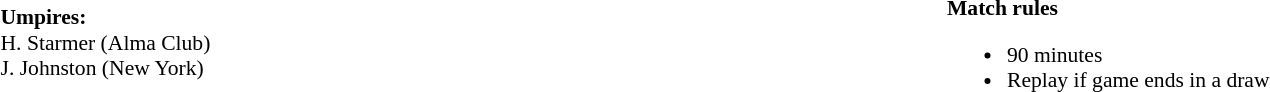<table width=100% style="font-size: 90%">
<tr>
<td><br><strong>Umpires:</strong>
<br>H. Starmer (Alma Club)
<br>J. Johnston (New York)</td>
<td width=50% valign=top><br><br><strong>Match rules</strong><ul><li>90 minutes</li><li>Replay if game ends in a draw</li></ul></td>
</tr>
</table>
